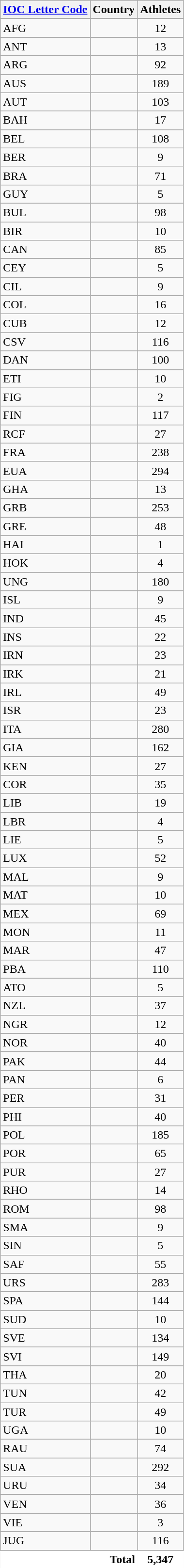<table class="wikitable collapsible collapsed sortable" style="border:0;">
<tr>
<th><a href='#'>IOC Letter Code</a></th>
<th>Country</th>
<th>Athletes</th>
</tr>
<tr>
</tr>
<tr>
<td>AFG</td>
<td></td>
<td align=center>12</td>
</tr>
<tr>
<td>ANT</td>
<td></td>
<td align=center>13</td>
</tr>
<tr>
<td>ARG</td>
<td></td>
<td align=center>92</td>
</tr>
<tr>
<td>AUS</td>
<td></td>
<td align=center>189</td>
</tr>
<tr>
<td>AUT</td>
<td></td>
<td align=center>103</td>
</tr>
<tr>
<td>BAH</td>
<td></td>
<td align=center>17</td>
</tr>
<tr>
<td>BEL</td>
<td></td>
<td align=center>108</td>
</tr>
<tr>
<td>BER</td>
<td></td>
<td align=center>9</td>
</tr>
<tr>
<td>BRA</td>
<td></td>
<td align=center>71</td>
</tr>
<tr>
<td>GUY</td>
<td></td>
<td align=center>5</td>
</tr>
<tr>
<td>BUL</td>
<td></td>
<td align=center>98</td>
</tr>
<tr>
<td>BIR</td>
<td></td>
<td align=center>10</td>
</tr>
<tr>
<td>CAN</td>
<td></td>
<td align=center>85</td>
</tr>
<tr>
<td>CEY</td>
<td></td>
<td align=center>5</td>
</tr>
<tr>
<td>CIL</td>
<td></td>
<td align=center>9</td>
</tr>
<tr>
<td>COL</td>
<td></td>
<td align=center>16</td>
</tr>
<tr>
<td>CUB</td>
<td></td>
<td align=center>12</td>
</tr>
<tr>
<td>CSV</td>
<td></td>
<td align=center>116</td>
</tr>
<tr>
<td>DAN</td>
<td></td>
<td align=center>100</td>
</tr>
<tr>
<td>ETI</td>
<td></td>
<td align=center>10</td>
</tr>
<tr>
<td>FIG</td>
<td></td>
<td align=center>2</td>
</tr>
<tr>
<td>FIN</td>
<td></td>
<td align=center>117</td>
</tr>
<tr>
<td>RCF</td>
<td></td>
<td align=center>27</td>
</tr>
<tr>
<td>FRA</td>
<td></td>
<td align=center>238</td>
</tr>
<tr>
<td>EUA</td>
<td></td>
<td align=center>294</td>
</tr>
<tr>
<td>GHA</td>
<td></td>
<td align=center>13</td>
</tr>
<tr>
<td>GRB</td>
<td></td>
<td align=center>253</td>
</tr>
<tr>
<td>GRE</td>
<td></td>
<td align=center>48</td>
</tr>
<tr>
<td>HAI</td>
<td></td>
<td align=center>1</td>
</tr>
<tr>
<td>HOK</td>
<td></td>
<td align=center>4</td>
</tr>
<tr>
<td>UNG</td>
<td></td>
<td align=center>180</td>
</tr>
<tr>
<td>ISL</td>
<td></td>
<td align=center>9</td>
</tr>
<tr>
<td>IND</td>
<td></td>
<td align=center>45</td>
</tr>
<tr>
<td>INS</td>
<td></td>
<td align=center>22</td>
</tr>
<tr>
<td>IRN</td>
<td></td>
<td align=center>23</td>
</tr>
<tr>
<td>IRK</td>
<td></td>
<td align=center>21</td>
</tr>
<tr>
<td>IRL</td>
<td></td>
<td align=center>49</td>
</tr>
<tr>
<td>ISR</td>
<td></td>
<td align=center>23</td>
</tr>
<tr>
<td>ITA</td>
<td></td>
<td align=center>280</td>
</tr>
<tr>
<td>GIA</td>
<td></td>
<td align=center>162</td>
</tr>
<tr>
<td>KEN</td>
<td></td>
<td align=center>27</td>
</tr>
<tr>
<td>COR</td>
<td></td>
<td align=center>35</td>
</tr>
<tr>
<td>LIB</td>
<td></td>
<td align=center>19</td>
</tr>
<tr>
<td>LBR</td>
<td></td>
<td align=center>4</td>
</tr>
<tr>
<td>LIE</td>
<td></td>
<td align=center>5</td>
</tr>
<tr>
<td>LUX</td>
<td></td>
<td align=center>52</td>
</tr>
<tr>
<td>MAL</td>
<td></td>
<td align=center>9</td>
</tr>
<tr>
<td>MAT</td>
<td></td>
<td align=center>10</td>
</tr>
<tr>
<td>MEX</td>
<td></td>
<td align=center>69</td>
</tr>
<tr>
<td>MON</td>
<td></td>
<td align=center>11</td>
</tr>
<tr>
<td>MAR</td>
<td></td>
<td align=center>47</td>
</tr>
<tr>
<td>PBA</td>
<td></td>
<td align=center>110</td>
</tr>
<tr>
<td>ATO</td>
<td></td>
<td align=center>5</td>
</tr>
<tr>
<td>NZL</td>
<td></td>
<td align=center>37</td>
</tr>
<tr>
<td>NGR</td>
<td></td>
<td align=center>12</td>
</tr>
<tr>
<td>NOR</td>
<td></td>
<td align=center>40</td>
</tr>
<tr>
<td>PAK</td>
<td></td>
<td align=center>44</td>
</tr>
<tr>
<td>PAN</td>
<td></td>
<td align=center>6</td>
</tr>
<tr>
<td>PER</td>
<td></td>
<td align=center>31</td>
</tr>
<tr>
<td>PHI</td>
<td></td>
<td align=center>40</td>
</tr>
<tr>
<td>POL</td>
<td></td>
<td align=center>185</td>
</tr>
<tr>
<td>POR</td>
<td></td>
<td align=center>65</td>
</tr>
<tr>
<td>PUR</td>
<td></td>
<td align=center>27</td>
</tr>
<tr>
<td>RHO</td>
<td></td>
<td align=center>14</td>
</tr>
<tr>
<td>ROM</td>
<td></td>
<td align=center>98</td>
</tr>
<tr>
<td>SMA</td>
<td></td>
<td align=center>9</td>
</tr>
<tr>
<td>SIN</td>
<td></td>
<td align=center>5</td>
</tr>
<tr>
<td>SAF</td>
<td></td>
<td align=center>55</td>
</tr>
<tr>
<td>URS</td>
<td></td>
<td align=center>283</td>
</tr>
<tr>
<td>SPA</td>
<td></td>
<td align=center>144</td>
</tr>
<tr>
<td>SUD</td>
<td></td>
<td align=center>10</td>
</tr>
<tr>
<td>SVE</td>
<td></td>
<td align=center>134</td>
</tr>
<tr>
<td>SVI</td>
<td></td>
<td align=center>149</td>
</tr>
<tr>
<td>THA</td>
<td></td>
<td align=center>20</td>
</tr>
<tr>
<td>TUN</td>
<td></td>
<td align=center>42</td>
</tr>
<tr>
<td>TUR</td>
<td></td>
<td align=center>49</td>
</tr>
<tr>
<td>UGA</td>
<td></td>
<td align=center>10</td>
</tr>
<tr>
<td>RAU</td>
<td></td>
<td align=center>74</td>
</tr>
<tr>
<td>SUA</td>
<td></td>
<td align=center>292</td>
</tr>
<tr>
<td>URU</td>
<td></td>
<td align=center>34</td>
</tr>
<tr>
<td>VEN</td>
<td></td>
<td align=center>36</td>
</tr>
<tr>
<td>VIE</td>
<td></td>
<td align=center>3</td>
</tr>
<tr>
<td>JUG</td>
<td></td>
<td align=center>116</td>
</tr>
<tr class="sortbottom">
<td colspan=2; style="text-align:right; border:0px; background:#fff;"><strong>Total</strong></td>
<td style="text-align:center; border:0px; background:#fff;"><strong>5,347</strong></td>
</tr>
<tr>
</tr>
</table>
